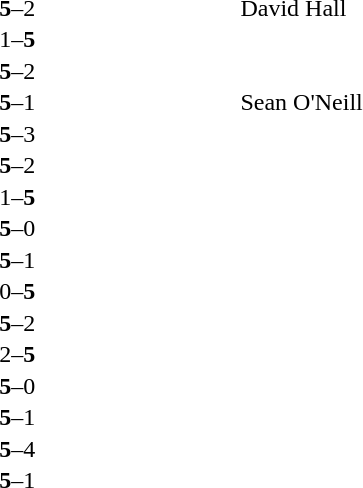<table width="100%" cellspacing="1">
<tr>
<th width45%></th>
<th width10%></th>
<th width45%></th>
</tr>
<tr>
<td></td>
<td align="center"><strong>5</strong>–2</td>
<td> David Hall</td>
</tr>
<tr>
<td></td>
<td align="center">1–<strong>5</strong></td>
<td></td>
</tr>
<tr>
<td></td>
<td align="center"><strong>5</strong>–2</td>
<td></td>
</tr>
<tr>
<td></td>
<td align="center"><strong>5</strong>–1</td>
<td> Sean O'Neill</td>
</tr>
<tr>
<td></td>
<td align="center"><strong>5</strong>–3</td>
<td></td>
</tr>
<tr>
<td></td>
<td align="center"><strong>5</strong>–2</td>
<td></td>
</tr>
<tr>
<td></td>
<td align="center">1–<strong>5</strong></td>
<td></td>
</tr>
<tr>
<td></td>
<td align="center"><strong>5</strong>–0</td>
<td></td>
</tr>
<tr>
<td></td>
<td align="center"><strong>5</strong>–1</td>
<td></td>
</tr>
<tr>
<td></td>
<td align="center">0–<strong>5</strong></td>
<td></td>
</tr>
<tr>
<td></td>
<td align="center"><strong>5</strong>–2</td>
<td></td>
</tr>
<tr>
<td></td>
<td align="center">2–<strong>5</strong></td>
<td></td>
</tr>
<tr>
<td></td>
<td align="center"><strong>5</strong>–0</td>
<td></td>
</tr>
<tr>
<td></td>
<td align="center"><strong>5</strong>–1</td>
<td></td>
</tr>
<tr>
<td></td>
<td align="center"><strong>5</strong>–4</td>
<td></td>
</tr>
<tr>
<td></td>
<td align="center"><strong>5</strong>–1</td>
<td></td>
</tr>
</table>
